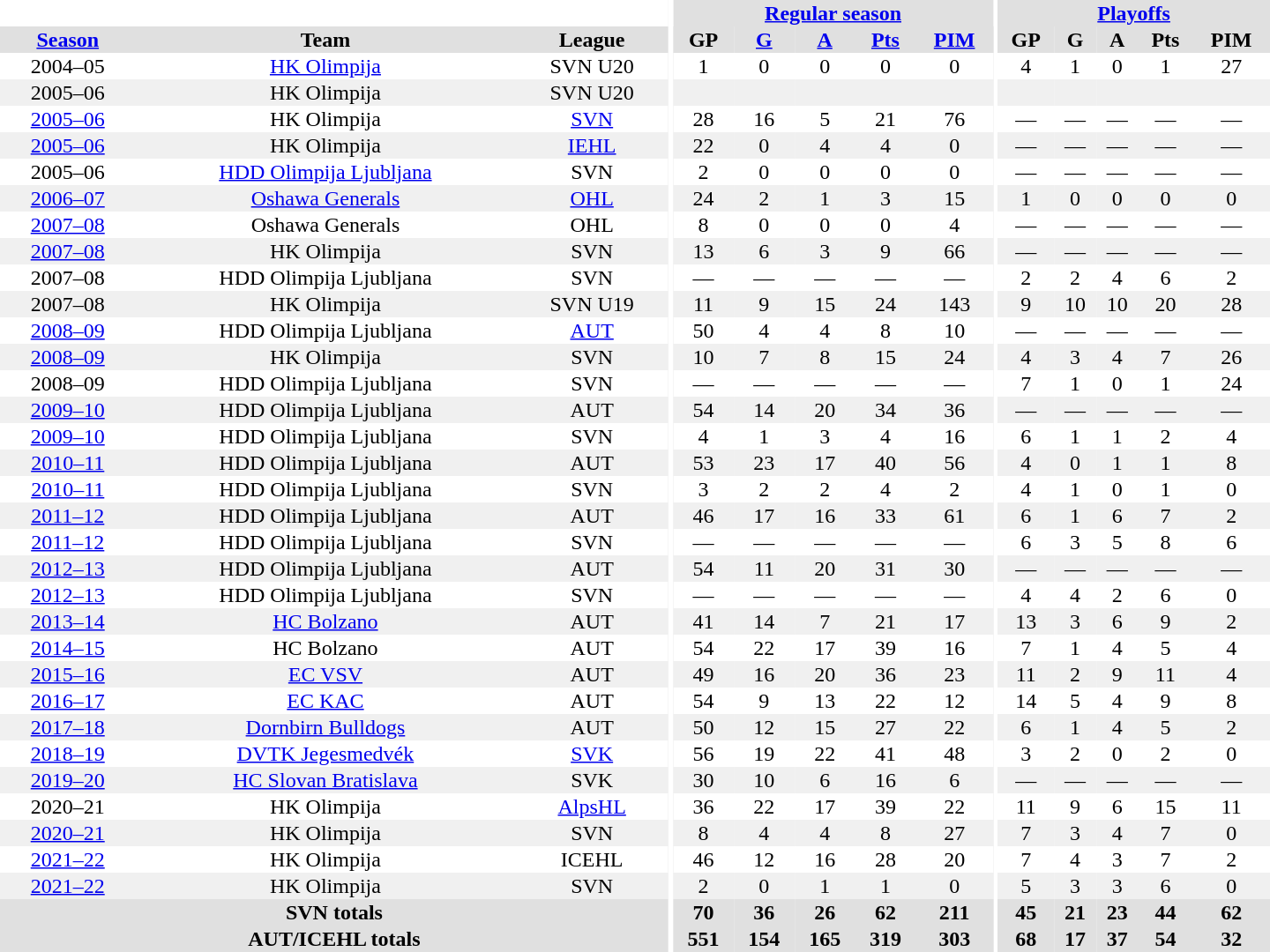<table border="0" cellpadding="1" cellspacing="0" style="text-align:center; width:60em">
<tr bgcolor="#e0e0e0">
<th colspan="3" bgcolor="#ffffff"></th>
<th rowspan="99" bgcolor="#ffffff"></th>
<th colspan="5"><a href='#'>Regular season</a></th>
<th rowspan="99" bgcolor="#ffffff"></th>
<th colspan="5"><a href='#'>Playoffs</a></th>
</tr>
<tr bgcolor="#e0e0e0">
<th><a href='#'>Season</a></th>
<th>Team</th>
<th>League</th>
<th>GP</th>
<th><a href='#'>G</a></th>
<th><a href='#'>A</a></th>
<th><a href='#'>Pts</a></th>
<th><a href='#'>PIM</a></th>
<th>GP</th>
<th>G</th>
<th>A</th>
<th>Pts</th>
<th>PIM</th>
</tr>
<tr>
<td>2004–05</td>
<td><a href='#'>HK Olimpija</a></td>
<td>SVN U20</td>
<td>1</td>
<td>0</td>
<td>0</td>
<td>0</td>
<td>0</td>
<td>4</td>
<td>1</td>
<td>0</td>
<td>1</td>
<td>27</td>
</tr>
<tr bgcolor="#f0f0f0">
<td>2005–06</td>
<td>HK Olimpija</td>
<td>SVN U20</td>
<td></td>
<td></td>
<td></td>
<td></td>
<td></td>
<td></td>
<td></td>
<td></td>
<td></td>
<td></td>
</tr>
<tr>
<td><a href='#'>2005–06</a></td>
<td>HK Olimpija</td>
<td><a href='#'>SVN</a></td>
<td>28</td>
<td>16</td>
<td>5</td>
<td>21</td>
<td>76</td>
<td>—</td>
<td>—</td>
<td>—</td>
<td>—</td>
<td>—</td>
</tr>
<tr bgcolor="#f0f0f0">
<td><a href='#'>2005–06</a></td>
<td>HK Olimpija</td>
<td><a href='#'>IEHL</a></td>
<td>22</td>
<td>0</td>
<td>4</td>
<td>4</td>
<td>0</td>
<td>—</td>
<td>—</td>
<td>—</td>
<td>—</td>
<td>—</td>
</tr>
<tr>
<td>2005–06</td>
<td><a href='#'>HDD Olimpija Ljubljana</a></td>
<td>SVN</td>
<td>2</td>
<td>0</td>
<td>0</td>
<td>0</td>
<td>0</td>
<td>—</td>
<td>—</td>
<td>—</td>
<td>—</td>
<td>—</td>
</tr>
<tr bgcolor="#f0f0f0">
<td><a href='#'>2006–07</a></td>
<td><a href='#'>Oshawa Generals</a></td>
<td><a href='#'>OHL</a></td>
<td>24</td>
<td>2</td>
<td>1</td>
<td>3</td>
<td>15</td>
<td>1</td>
<td>0</td>
<td>0</td>
<td>0</td>
<td>0</td>
</tr>
<tr>
<td><a href='#'>2007–08</a></td>
<td>Oshawa Generals</td>
<td>OHL</td>
<td>8</td>
<td>0</td>
<td>0</td>
<td>0</td>
<td>4</td>
<td>—</td>
<td>—</td>
<td>—</td>
<td>—</td>
<td>—</td>
</tr>
<tr bgcolor="#f0f0f0">
<td><a href='#'>2007–08</a></td>
<td>HK Olimpija</td>
<td>SVN</td>
<td>13</td>
<td>6</td>
<td>3</td>
<td>9</td>
<td>66</td>
<td>—</td>
<td>—</td>
<td>—</td>
<td>—</td>
<td>—</td>
</tr>
<tr>
<td>2007–08</td>
<td>HDD Olimpija Ljubljana</td>
<td>SVN</td>
<td>—</td>
<td>—</td>
<td>—</td>
<td>—</td>
<td>—</td>
<td>2</td>
<td>2</td>
<td>4</td>
<td>6</td>
<td>2</td>
</tr>
<tr bgcolor="#f0f0f0">
<td>2007–08</td>
<td>HK Olimpija</td>
<td>SVN U19</td>
<td>11</td>
<td>9</td>
<td>15</td>
<td>24</td>
<td>143</td>
<td>9</td>
<td>10</td>
<td>10</td>
<td>20</td>
<td>28</td>
</tr>
<tr>
<td><a href='#'>2008–09</a></td>
<td>HDD Olimpija Ljubljana</td>
<td><a href='#'>AUT</a></td>
<td>50</td>
<td>4</td>
<td>4</td>
<td>8</td>
<td>10</td>
<td>—</td>
<td>—</td>
<td>—</td>
<td>—</td>
<td>—</td>
</tr>
<tr bgcolor="#f0f0f0">
<td><a href='#'>2008–09</a></td>
<td>HK Olimpija</td>
<td>SVN</td>
<td>10</td>
<td>7</td>
<td>8</td>
<td>15</td>
<td>24</td>
<td>4</td>
<td>3</td>
<td>4</td>
<td>7</td>
<td>26</td>
</tr>
<tr>
<td>2008–09</td>
<td>HDD Olimpija Ljubljana</td>
<td>SVN</td>
<td>—</td>
<td>—</td>
<td>—</td>
<td>—</td>
<td>—</td>
<td>7</td>
<td>1</td>
<td>0</td>
<td>1</td>
<td>24</td>
</tr>
<tr bgcolor="#f0f0f0">
<td><a href='#'>2009–10</a></td>
<td>HDD Olimpija Ljubljana</td>
<td>AUT</td>
<td>54</td>
<td>14</td>
<td>20</td>
<td>34</td>
<td>36</td>
<td>—</td>
<td>—</td>
<td>—</td>
<td>—</td>
<td>—</td>
</tr>
<tr>
<td><a href='#'>2009–10</a></td>
<td>HDD Olimpija Ljubljana</td>
<td>SVN</td>
<td>4</td>
<td>1</td>
<td>3</td>
<td>4</td>
<td>16</td>
<td>6</td>
<td>1</td>
<td>1</td>
<td>2</td>
<td>4</td>
</tr>
<tr bgcolor="#f0f0f0">
<td><a href='#'>2010–11</a></td>
<td>HDD Olimpija Ljubljana</td>
<td>AUT</td>
<td>53</td>
<td>23</td>
<td>17</td>
<td>40</td>
<td>56</td>
<td>4</td>
<td>0</td>
<td>1</td>
<td>1</td>
<td>8</td>
</tr>
<tr>
<td><a href='#'>2010–11</a></td>
<td>HDD Olimpija Ljubljana</td>
<td>SVN</td>
<td>3</td>
<td>2</td>
<td>2</td>
<td>4</td>
<td>2</td>
<td>4</td>
<td>1</td>
<td>0</td>
<td>1</td>
<td>0</td>
</tr>
<tr bgcolor="#f0f0f0">
<td><a href='#'>2011–12</a></td>
<td>HDD Olimpija Ljubljana</td>
<td>AUT</td>
<td>46</td>
<td>17</td>
<td>16</td>
<td>33</td>
<td>61</td>
<td>6</td>
<td>1</td>
<td>6</td>
<td>7</td>
<td>2</td>
</tr>
<tr>
<td><a href='#'>2011–12</a></td>
<td>HDD Olimpija Ljubljana</td>
<td>SVN</td>
<td>—</td>
<td>—</td>
<td>—</td>
<td>—</td>
<td>—</td>
<td>6</td>
<td>3</td>
<td>5</td>
<td>8</td>
<td>6</td>
</tr>
<tr bgcolor="#f0f0f0">
<td><a href='#'>2012–13</a></td>
<td>HDD Olimpija Ljubljana</td>
<td>AUT</td>
<td>54</td>
<td>11</td>
<td>20</td>
<td>31</td>
<td>30</td>
<td>—</td>
<td>—</td>
<td>—</td>
<td>—</td>
<td>—</td>
</tr>
<tr>
<td><a href='#'>2012–13</a></td>
<td>HDD Olimpija Ljubljana</td>
<td>SVN</td>
<td>—</td>
<td>—</td>
<td>—</td>
<td>—</td>
<td>—</td>
<td>4</td>
<td>4</td>
<td>2</td>
<td>6</td>
<td>0</td>
</tr>
<tr bgcolor="#f0f0f0">
<td><a href='#'>2013–14</a></td>
<td><a href='#'>HC Bolzano</a></td>
<td>AUT</td>
<td>41</td>
<td>14</td>
<td>7</td>
<td>21</td>
<td>17</td>
<td>13</td>
<td>3</td>
<td>6</td>
<td>9</td>
<td>2</td>
</tr>
<tr>
<td><a href='#'>2014–15</a></td>
<td>HC Bolzano</td>
<td>AUT</td>
<td>54</td>
<td>22</td>
<td>17</td>
<td>39</td>
<td>16</td>
<td>7</td>
<td>1</td>
<td>4</td>
<td>5</td>
<td>4</td>
</tr>
<tr bgcolor="#f0f0f0">
<td><a href='#'>2015–16</a></td>
<td><a href='#'>EC VSV</a></td>
<td>AUT</td>
<td>49</td>
<td>16</td>
<td>20</td>
<td>36</td>
<td>23</td>
<td>11</td>
<td>2</td>
<td>9</td>
<td>11</td>
<td>4</td>
</tr>
<tr>
<td><a href='#'>2016–17</a></td>
<td><a href='#'>EC KAC</a></td>
<td>AUT</td>
<td>54</td>
<td>9</td>
<td>13</td>
<td>22</td>
<td>12</td>
<td>14</td>
<td>5</td>
<td>4</td>
<td>9</td>
<td>8</td>
</tr>
<tr bgcolor="#f0f0f0">
<td><a href='#'>2017–18</a></td>
<td><a href='#'>Dornbirn Bulldogs</a></td>
<td>AUT</td>
<td>50</td>
<td>12</td>
<td>15</td>
<td>27</td>
<td>22</td>
<td>6</td>
<td>1</td>
<td>4</td>
<td>5</td>
<td>2</td>
</tr>
<tr>
<td><a href='#'>2018–19</a></td>
<td><a href='#'>DVTK Jegesmedvék</a></td>
<td><a href='#'>SVK</a></td>
<td>56</td>
<td>19</td>
<td>22</td>
<td>41</td>
<td>48</td>
<td>3</td>
<td>2</td>
<td>0</td>
<td>2</td>
<td>0</td>
</tr>
<tr bgcolor="#f0f0f0">
<td><a href='#'>2019–20</a></td>
<td><a href='#'>HC Slovan Bratislava</a></td>
<td>SVK</td>
<td>30</td>
<td>10</td>
<td>6</td>
<td>16</td>
<td>6</td>
<td>—</td>
<td>—</td>
<td>—</td>
<td>—</td>
<td>—</td>
</tr>
<tr>
<td>2020–21</td>
<td>HK Olimpija</td>
<td><a href='#'>AlpsHL</a></td>
<td>36</td>
<td>22</td>
<td>17</td>
<td>39</td>
<td>22</td>
<td>11</td>
<td>9</td>
<td>6</td>
<td>15</td>
<td>11</td>
</tr>
<tr bgcolor="#f0f0f0">
<td><a href='#'>2020–21</a></td>
<td>HK Olimpija</td>
<td>SVN</td>
<td>8</td>
<td>4</td>
<td>4</td>
<td>8</td>
<td>27</td>
<td>7</td>
<td>3</td>
<td>4</td>
<td>7</td>
<td>0</td>
</tr>
<tr>
<td><a href='#'>2021–22</a></td>
<td>HK Olimpija</td>
<td>ICEHL</td>
<td>46</td>
<td>12</td>
<td>16</td>
<td>28</td>
<td>20</td>
<td>7</td>
<td>4</td>
<td>3</td>
<td>7</td>
<td>2</td>
</tr>
<tr bgcolor="#f0f0f0">
<td><a href='#'>2021–22</a></td>
<td>HK Olimpija</td>
<td>SVN</td>
<td>2</td>
<td>0</td>
<td>1</td>
<td>1</td>
<td>0</td>
<td>5</td>
<td>3</td>
<td>3</td>
<td>6</td>
<td>0</td>
</tr>
<tr bgcolor="#e0e0e0">
<th colspan="3">SVN totals</th>
<th>70</th>
<th>36</th>
<th>26</th>
<th>62</th>
<th>211</th>
<th>45</th>
<th>21</th>
<th>23</th>
<th>44</th>
<th>62</th>
</tr>
<tr bgcolor="#e0e0e0">
<th colspan="3">AUT/ICEHL totals</th>
<th>551</th>
<th>154</th>
<th>165</th>
<th>319</th>
<th>303</th>
<th>68</th>
<th>17</th>
<th>37</th>
<th>54</th>
<th>32</th>
</tr>
</table>
